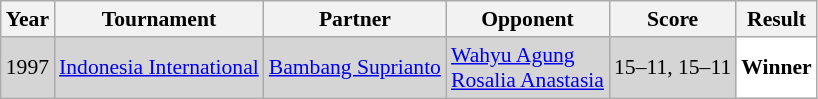<table class="sortable wikitable" style="font-size: 90%;">
<tr>
<th>Year</th>
<th>Tournament</th>
<th>Partner</th>
<th>Opponent</th>
<th>Score</th>
<th>Result</th>
</tr>
<tr style="background:#D5D5D5">
<td align="center">1997</td>
<td align="left"><a href='#'>Indonesia International</a></td>
<td align="left"> <a href='#'>Bambang Suprianto</a></td>
<td align="left"> <a href='#'>Wahyu Agung</a> <br>  <a href='#'>Rosalia Anastasia</a></td>
<td align="left">15–11, 15–11</td>
<td style="text-align:left; background:white"> <strong>Winner</strong></td>
</tr>
</table>
